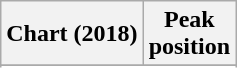<table class="wikitable sortable plainrowheaders" style="text-align:center">
<tr>
<th scope="col">Chart (2018)</th>
<th scope="col">Peak<br>position</th>
</tr>
<tr>
</tr>
<tr>
</tr>
</table>
